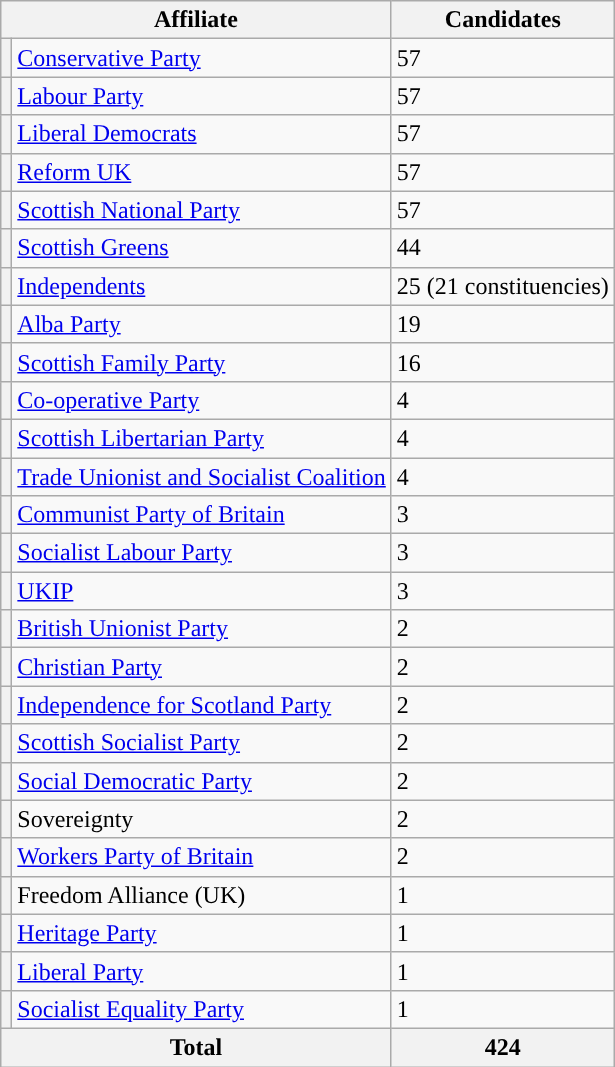<table class="wikitable sortable">
<tr>
<th colspan="2" class="unsortable">Affiliate</th>
<th>Candidates</th>
</tr>
<tr>
<th class="unsortable" style="background-color: "></th>
<td><a href='#'>Conservative Party</a></td>
<td>57</td>
</tr>
<tr>
<th class="unsortable" style="background-color: "></th>
<td><a href='#'>Labour Party</a></td>
<td>57</td>
</tr>
<tr>
<th class="unsortable" style="background-color: "></th>
<td><a href='#'>Liberal Democrats</a></td>
<td>57</td>
</tr>
<tr>
<th class="unsortable" style="background-color: "></th>
<td><a href='#'>Reform UK</a></td>
<td>57</td>
</tr>
<tr>
<th class="unsortable" style="background-color: "></th>
<td><a href='#'>Scottish National Party</a></td>
<td>57</td>
</tr>
<tr>
<th class="unsortable" style="background-color: "></th>
<td><a href='#'>Scottish Greens</a></td>
<td>44</td>
</tr>
<tr>
<th class="unsortable" style="background-color: "></th>
<td><a href='#'>Independents</a></td>
<td>25 (21 constituencies)</td>
</tr>
<tr>
<th class="unsortable" style="background-color: "></th>
<td><a href='#'>Alba Party</a></td>
<td>19</td>
</tr>
<tr>
<th class="unsortable" style="background-color: "></th>
<td><a href='#'>Scottish Family Party</a></td>
<td>16</td>
</tr>
<tr>
<th class="unsortable" style="background-color: "></th>
<td><a href='#'>Co-operative Party</a></td>
<td>4</td>
</tr>
<tr>
<th class="unsortable" style="background-color: "></th>
<td><a href='#'>Scottish Libertarian Party</a></td>
<td>4</td>
</tr>
<tr>
<th class="unsortable" style="background-color: "></th>
<td><a href='#'>Trade Unionist and Socialist Coalition</a></td>
<td>4</td>
</tr>
<tr>
<th class="unsortable" style="background-color: "></th>
<td><a href='#'>Communist Party of Britain</a></td>
<td>3</td>
</tr>
<tr>
<th class="unsortable" style="background-color: "></th>
<td><a href='#'>Socialist Labour Party</a></td>
<td>3</td>
</tr>
<tr>
<th class="unsortable" style="background-color: "></th>
<td><a href='#'>UKIP</a></td>
<td>3</td>
</tr>
<tr>
<th class="unsortable" style="background-color: "></th>
<td><a href='#'>British Unionist Party</a></td>
<td>2</td>
</tr>
<tr>
<th class="unsortable" style="background-color: "></th>
<td><a href='#'>Christian Party</a></td>
<td>2</td>
</tr>
<tr>
<th class="unsortable" style="background-color: "></th>
<td><a href='#'>Independence for Scotland Party</a></td>
<td>2</td>
</tr>
<tr>
<th class="unsortable" style="background-color: "></th>
<td><a href='#'>Scottish Socialist Party</a></td>
<td>2</td>
</tr>
<tr>
<th class="unsortable" style="background-color: "></th>
<td><a href='#'>Social Democratic Party</a></td>
<td>2</td>
</tr>
<tr>
<th class="unsortable" style="background-color: "></th>
<td>Sovereignty</td>
<td>2</td>
</tr>
<tr>
<th class="unsortable" style="background-color: "></th>
<td><a href='#'>Workers Party of Britain</a></td>
<td>2</td>
</tr>
<tr>
<th class="unsortable" style="background-color: "></th>
<td>Freedom Alliance (UK)</td>
<td>1</td>
</tr>
<tr>
<th class="unsortable" style="background-color: "></th>
<td><a href='#'>Heritage Party</a></td>
<td>1</td>
</tr>
<tr>
<th class="unsortable" style="background-color: "></th>
<td><a href='#'>Liberal Party</a></td>
<td>1</td>
</tr>
<tr>
<th class="unsortable" style="background-color: "></th>
<td><a href='#'>Socialist Equality Party</a></td>
<td>1</td>
</tr>
<tr>
<th class="unsortable" colspan="2">Total</th>
<th>424</th>
</tr>
</table>
